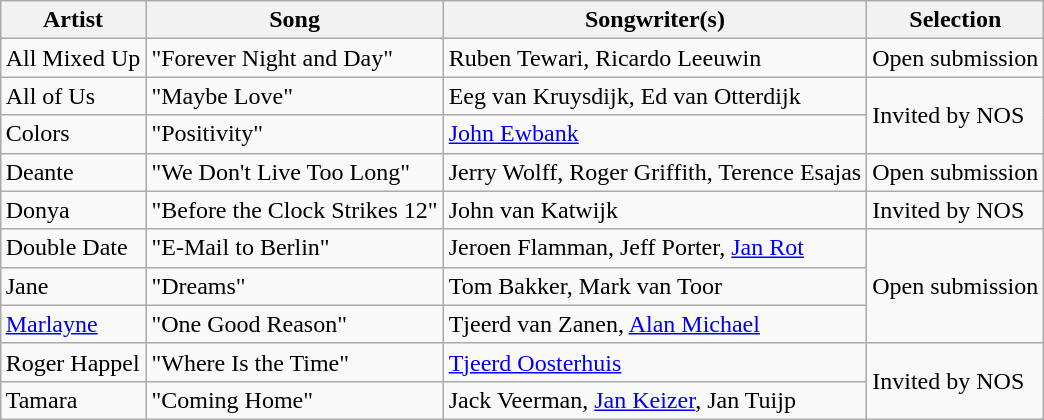<table class="sortable wikitable" style="margin: 1em auto 1em auto;">
<tr>
<th>Artist</th>
<th>Song</th>
<th>Songwriter(s)</th>
<th>Selection</th>
</tr>
<tr>
<td>All Mixed Up</td>
<td>"Forever Night and Day"</td>
<td>Ruben Tewari, Ricardo Leeuwin</td>
<td>Open submission</td>
</tr>
<tr>
<td>All of Us</td>
<td>"Maybe Love"</td>
<td>Eeg van Kruysdijk, Ed van Otterdijk</td>
<td rowspan="2">Invited by NOS</td>
</tr>
<tr>
<td>Colors</td>
<td>"Positivity"</td>
<td><a href='#'>John Ewbank</a></td>
</tr>
<tr>
<td>Deante</td>
<td>"We Don't Live Too Long"</td>
<td>Jerry Wolff, Roger Griffith, Terence Esajas</td>
<td>Open submission</td>
</tr>
<tr>
<td>Donya</td>
<td>"Before the Clock Strikes 12"</td>
<td>John van Katwijk</td>
<td>Invited by NOS</td>
</tr>
<tr>
<td>Double Date</td>
<td>"E-Mail to Berlin"</td>
<td>Jeroen Flamman, Jeff Porter, <a href='#'>Jan Rot</a></td>
<td rowspan="3">Open submission</td>
</tr>
<tr>
<td>Jane</td>
<td>"Dreams"</td>
<td>Tom Bakker, Mark van Toor</td>
</tr>
<tr>
<td><a href='#'>Marlayne</a></td>
<td>"One Good Reason"</td>
<td>Tjeerd van Zanen, <a href='#'>Alan Michael</a></td>
</tr>
<tr>
<td>Roger Happel</td>
<td>"Where Is the Time"</td>
<td><a href='#'>Tjeerd Oosterhuis</a></td>
<td rowspan="2">Invited by NOS</td>
</tr>
<tr>
<td>Tamara</td>
<td>"Coming Home"</td>
<td>Jack Veerman, <a href='#'>Jan Keizer</a>, Jan Tuijp</td>
</tr>
</table>
